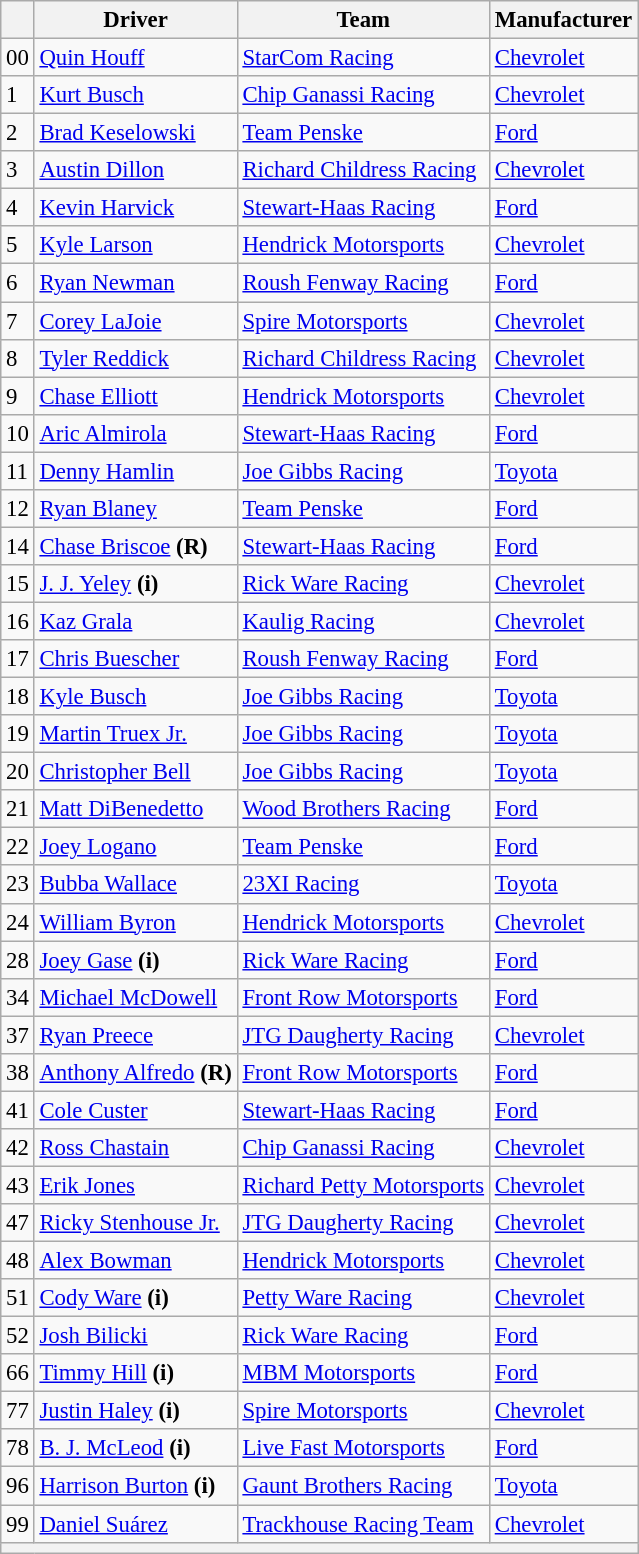<table class="wikitable" style="font-size:95%">
<tr>
<th></th>
<th>Driver</th>
<th>Team</th>
<th>Manufacturer</th>
</tr>
<tr>
<td>00</td>
<td><a href='#'>Quin Houff</a></td>
<td><a href='#'>StarCom Racing</a></td>
<td><a href='#'>Chevrolet</a></td>
</tr>
<tr>
<td>1</td>
<td><a href='#'>Kurt Busch</a></td>
<td><a href='#'>Chip Ganassi Racing</a></td>
<td><a href='#'>Chevrolet</a></td>
</tr>
<tr>
<td>2</td>
<td><a href='#'>Brad Keselowski</a></td>
<td><a href='#'>Team Penske</a></td>
<td><a href='#'>Ford</a></td>
</tr>
<tr>
<td>3</td>
<td><a href='#'>Austin Dillon</a></td>
<td><a href='#'>Richard Childress Racing</a></td>
<td><a href='#'>Chevrolet</a></td>
</tr>
<tr>
<td>4</td>
<td><a href='#'>Kevin Harvick</a></td>
<td><a href='#'>Stewart-Haas Racing</a></td>
<td><a href='#'>Ford</a></td>
</tr>
<tr>
<td>5</td>
<td><a href='#'>Kyle Larson</a></td>
<td><a href='#'>Hendrick Motorsports</a></td>
<td><a href='#'>Chevrolet</a></td>
</tr>
<tr>
<td>6</td>
<td><a href='#'>Ryan Newman</a></td>
<td><a href='#'>Roush Fenway Racing</a></td>
<td><a href='#'>Ford</a></td>
</tr>
<tr>
<td>7</td>
<td><a href='#'>Corey LaJoie</a></td>
<td><a href='#'>Spire Motorsports</a></td>
<td><a href='#'>Chevrolet</a></td>
</tr>
<tr>
<td>8</td>
<td><a href='#'>Tyler Reddick</a></td>
<td><a href='#'>Richard Childress Racing</a></td>
<td><a href='#'>Chevrolet</a></td>
</tr>
<tr>
<td>9</td>
<td><a href='#'>Chase Elliott</a></td>
<td><a href='#'>Hendrick Motorsports</a></td>
<td><a href='#'>Chevrolet</a></td>
</tr>
<tr>
<td>10</td>
<td><a href='#'>Aric Almirola</a></td>
<td><a href='#'>Stewart-Haas Racing</a></td>
<td><a href='#'>Ford</a></td>
</tr>
<tr>
<td>11</td>
<td><a href='#'>Denny Hamlin</a></td>
<td><a href='#'>Joe Gibbs Racing</a></td>
<td><a href='#'>Toyota</a></td>
</tr>
<tr>
<td>12</td>
<td><a href='#'>Ryan Blaney</a></td>
<td><a href='#'>Team Penske</a></td>
<td><a href='#'>Ford</a></td>
</tr>
<tr>
<td>14</td>
<td><a href='#'>Chase Briscoe</a> <strong>(R)</strong></td>
<td><a href='#'>Stewart-Haas Racing</a></td>
<td><a href='#'>Ford</a></td>
</tr>
<tr>
<td>15</td>
<td><a href='#'>J. J. Yeley</a> <strong>(i)</strong> </td>
<td><a href='#'>Rick Ware Racing</a></td>
<td><a href='#'>Chevrolet</a></td>
</tr>
<tr>
<td>16</td>
<td><a href='#'>Kaz Grala</a></td>
<td><a href='#'>Kaulig Racing</a></td>
<td><a href='#'>Chevrolet</a></td>
</tr>
<tr>
<td>17</td>
<td><a href='#'>Chris Buescher</a></td>
<td><a href='#'>Roush Fenway Racing</a></td>
<td><a href='#'>Ford</a></td>
</tr>
<tr>
<td>18</td>
<td><a href='#'>Kyle Busch</a></td>
<td><a href='#'>Joe Gibbs Racing</a></td>
<td><a href='#'>Toyota</a></td>
</tr>
<tr>
<td>19</td>
<td><a href='#'>Martin Truex Jr.</a></td>
<td><a href='#'>Joe Gibbs Racing</a></td>
<td><a href='#'>Toyota</a></td>
</tr>
<tr>
<td>20</td>
<td><a href='#'>Christopher Bell</a></td>
<td><a href='#'>Joe Gibbs Racing</a></td>
<td><a href='#'>Toyota</a></td>
</tr>
<tr>
<td>21</td>
<td><a href='#'>Matt DiBenedetto</a></td>
<td><a href='#'>Wood Brothers Racing</a></td>
<td><a href='#'>Ford</a></td>
</tr>
<tr>
<td>22</td>
<td><a href='#'>Joey Logano</a></td>
<td><a href='#'>Team Penske</a></td>
<td><a href='#'>Ford</a></td>
</tr>
<tr>
<td>23</td>
<td><a href='#'>Bubba Wallace</a></td>
<td><a href='#'>23XI Racing</a></td>
<td><a href='#'>Toyota</a></td>
</tr>
<tr>
<td>24</td>
<td><a href='#'>William Byron</a></td>
<td><a href='#'>Hendrick Motorsports</a></td>
<td><a href='#'>Chevrolet</a></td>
</tr>
<tr>
<td>28</td>
<td><a href='#'>Joey Gase</a> <strong>(i)</strong></td>
<td><a href='#'>Rick Ware Racing</a></td>
<td><a href='#'>Ford</a></td>
</tr>
<tr>
<td>34</td>
<td><a href='#'>Michael McDowell</a></td>
<td><a href='#'>Front Row Motorsports</a></td>
<td><a href='#'>Ford</a></td>
</tr>
<tr>
<td>37</td>
<td><a href='#'>Ryan Preece</a></td>
<td><a href='#'>JTG Daugherty Racing</a></td>
<td><a href='#'>Chevrolet</a></td>
</tr>
<tr>
<td>38</td>
<td><a href='#'>Anthony Alfredo</a> <strong>(R)</strong></td>
<td><a href='#'>Front Row Motorsports</a></td>
<td><a href='#'>Ford</a></td>
</tr>
<tr>
<td>41</td>
<td><a href='#'>Cole Custer</a></td>
<td><a href='#'>Stewart-Haas Racing</a></td>
<td><a href='#'>Ford</a></td>
</tr>
<tr>
<td>42</td>
<td><a href='#'>Ross Chastain</a></td>
<td><a href='#'>Chip Ganassi Racing</a></td>
<td><a href='#'>Chevrolet</a></td>
</tr>
<tr>
<td>43</td>
<td><a href='#'>Erik Jones</a></td>
<td><a href='#'>Richard Petty Motorsports</a></td>
<td><a href='#'>Chevrolet</a></td>
</tr>
<tr>
<td>47</td>
<td><a href='#'>Ricky Stenhouse Jr.</a></td>
<td><a href='#'>JTG Daugherty Racing</a></td>
<td><a href='#'>Chevrolet</a></td>
</tr>
<tr>
<td>48</td>
<td><a href='#'>Alex Bowman</a></td>
<td><a href='#'>Hendrick Motorsports</a></td>
<td><a href='#'>Chevrolet</a></td>
</tr>
<tr>
<td>51</td>
<td><a href='#'>Cody Ware</a> <strong>(i)</strong></td>
<td><a href='#'>Petty Ware Racing</a></td>
<td><a href='#'>Chevrolet</a></td>
</tr>
<tr>
<td>52</td>
<td><a href='#'>Josh Bilicki</a></td>
<td><a href='#'>Rick Ware Racing</a></td>
<td><a href='#'>Ford</a></td>
</tr>
<tr>
<td>66</td>
<td><a href='#'>Timmy Hill</a> <strong>(i)</strong></td>
<td><a href='#'>MBM Motorsports</a></td>
<td><a href='#'>Ford</a></td>
</tr>
<tr>
<td>77</td>
<td><a href='#'>Justin Haley</a> <strong>(i)</strong></td>
<td><a href='#'>Spire Motorsports</a></td>
<td><a href='#'>Chevrolet</a></td>
</tr>
<tr>
<td>78</td>
<td><a href='#'>B. J. McLeod</a> <strong>(i)</strong></td>
<td><a href='#'>Live Fast Motorsports</a></td>
<td><a href='#'>Ford</a></td>
</tr>
<tr>
<td>96</td>
<td><a href='#'>Harrison Burton</a> <strong>(i)</strong></td>
<td><a href='#'>Gaunt Brothers Racing</a></td>
<td><a href='#'>Toyota</a></td>
</tr>
<tr>
<td>99</td>
<td><a href='#'>Daniel Suárez</a></td>
<td><a href='#'>Trackhouse Racing Team</a></td>
<td><a href='#'>Chevrolet</a></td>
</tr>
<tr>
<th colspan="4"></th>
</tr>
</table>
